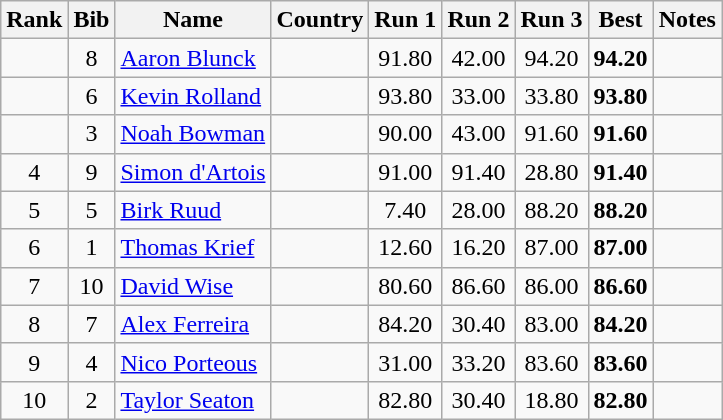<table class="wikitable sortable" style="text-align:center">
<tr>
<th>Rank</th>
<th>Bib</th>
<th>Name</th>
<th>Country</th>
<th>Run 1</th>
<th>Run 2</th>
<th>Run 3</th>
<th>Best</th>
<th>Notes</th>
</tr>
<tr>
<td></td>
<td>8</td>
<td align=left><a href='#'>Aaron Blunck</a></td>
<td align=left></td>
<td>91.80</td>
<td>42.00</td>
<td>94.20</td>
<td><strong>94.20</strong></td>
<td></td>
</tr>
<tr>
<td></td>
<td>6</td>
<td align=left><a href='#'>Kevin Rolland</a></td>
<td align=left></td>
<td>93.80</td>
<td>33.00</td>
<td>33.80</td>
<td><strong>93.80</strong></td>
<td></td>
</tr>
<tr>
<td></td>
<td>3</td>
<td align=left><a href='#'>Noah Bowman</a></td>
<td align=left></td>
<td>90.00</td>
<td>43.00</td>
<td>91.60</td>
<td><strong>91.60</strong></td>
<td></td>
</tr>
<tr>
<td>4</td>
<td>9</td>
<td align=left><a href='#'>Simon d'Artois</a></td>
<td align=left></td>
<td>91.00</td>
<td>91.40</td>
<td>28.80</td>
<td><strong>91.40</strong></td>
<td></td>
</tr>
<tr>
<td>5</td>
<td>5</td>
<td align=left><a href='#'>Birk Ruud</a></td>
<td align=left></td>
<td>7.40</td>
<td>28.00</td>
<td>88.20</td>
<td><strong>88.20</strong></td>
<td></td>
</tr>
<tr>
<td>6</td>
<td>1</td>
<td align=left><a href='#'>Thomas Krief</a></td>
<td align=left></td>
<td>12.60</td>
<td>16.20</td>
<td>87.00</td>
<td><strong>87.00</strong></td>
<td></td>
</tr>
<tr>
<td>7</td>
<td>10</td>
<td align=left><a href='#'>David Wise</a></td>
<td align=left></td>
<td>80.60</td>
<td>86.60</td>
<td>86.00</td>
<td><strong>86.60</strong></td>
<td></td>
</tr>
<tr>
<td>8</td>
<td>7</td>
<td align=left><a href='#'>Alex Ferreira</a></td>
<td align=left></td>
<td>84.20</td>
<td>30.40</td>
<td>83.00</td>
<td><strong>84.20</strong></td>
<td></td>
</tr>
<tr>
<td>9</td>
<td>4</td>
<td align=left><a href='#'>Nico Porteous</a></td>
<td align=left></td>
<td>31.00</td>
<td>33.20</td>
<td>83.60</td>
<td><strong>83.60</strong></td>
<td></td>
</tr>
<tr>
<td>10</td>
<td>2</td>
<td align=left><a href='#'>Taylor Seaton</a></td>
<td align=left></td>
<td>82.80</td>
<td>30.40</td>
<td>18.80</td>
<td><strong>82.80</strong></td>
<td></td>
</tr>
</table>
